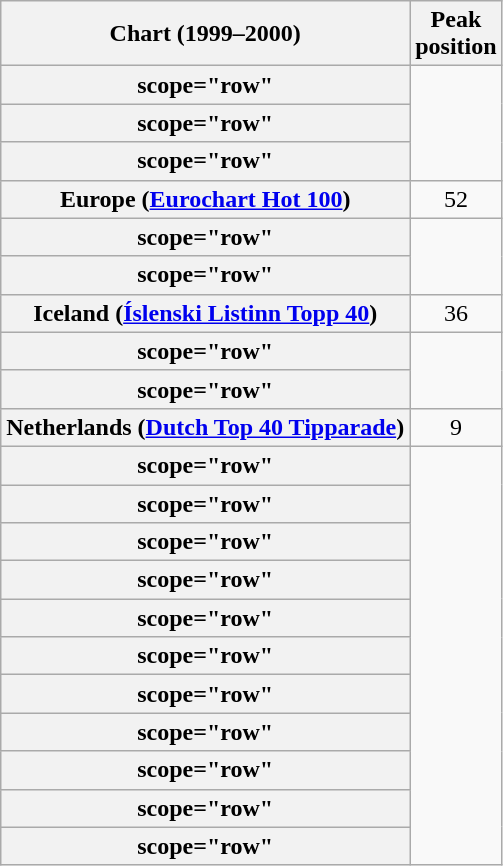<table class="wikitable sortable plainrowheaders" style="text-align:center">
<tr>
<th scope="col">Chart (1999–2000)</th>
<th scope="col">Peak<br>position</th>
</tr>
<tr>
<th>scope="row"</th>
</tr>
<tr>
<th>scope="row"</th>
</tr>
<tr>
<th>scope="row"</th>
</tr>
<tr>
<th scope="row">Europe (<a href='#'>Eurochart Hot 100</a>)</th>
<td>52</td>
</tr>
<tr>
<th>scope="row"</th>
</tr>
<tr>
<th>scope="row"</th>
</tr>
<tr>
<th scope="row">Iceland (<a href='#'>Íslenski Listinn Topp 40</a>)</th>
<td>36</td>
</tr>
<tr>
<th>scope="row"</th>
</tr>
<tr>
<th>scope="row"</th>
</tr>
<tr>
<th scope="row">Netherlands (<a href='#'>Dutch Top 40 Tipparade</a>)</th>
<td>9</td>
</tr>
<tr>
<th>scope="row"</th>
</tr>
<tr>
<th>scope="row"</th>
</tr>
<tr>
<th>scope="row"</th>
</tr>
<tr>
<th>scope="row"</th>
</tr>
<tr>
<th>scope="row"</th>
</tr>
<tr>
<th>scope="row"</th>
</tr>
<tr>
<th>scope="row"</th>
</tr>
<tr>
<th>scope="row"</th>
</tr>
<tr>
<th>scope="row"</th>
</tr>
<tr>
<th>scope="row"</th>
</tr>
<tr>
<th>scope="row"</th>
</tr>
</table>
